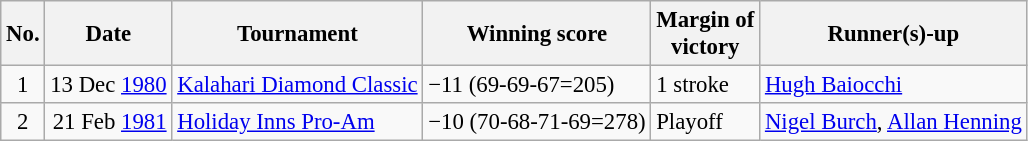<table class="wikitable" style="font-size:95%;">
<tr>
<th>No.</th>
<th>Date</th>
<th>Tournament</th>
<th>Winning score</th>
<th>Margin of<br>victory</th>
<th>Runner(s)-up</th>
</tr>
<tr>
<td align=center>1</td>
<td align=right>13 Dec <a href='#'>1980</a></td>
<td><a href='#'>Kalahari Diamond Classic</a></td>
<td>−11 (69-69-67=205)</td>
<td>1 stroke</td>
<td> <a href='#'>Hugh Baiocchi</a></td>
</tr>
<tr>
<td align=center>2</td>
<td align=right>21 Feb <a href='#'>1981</a></td>
<td><a href='#'>Holiday Inns Pro-Am</a></td>
<td>−10 (70-68-71-69=278)</td>
<td>Playoff</td>
<td> <a href='#'>Nigel Burch</a>,  <a href='#'>Allan Henning</a></td>
</tr>
</table>
